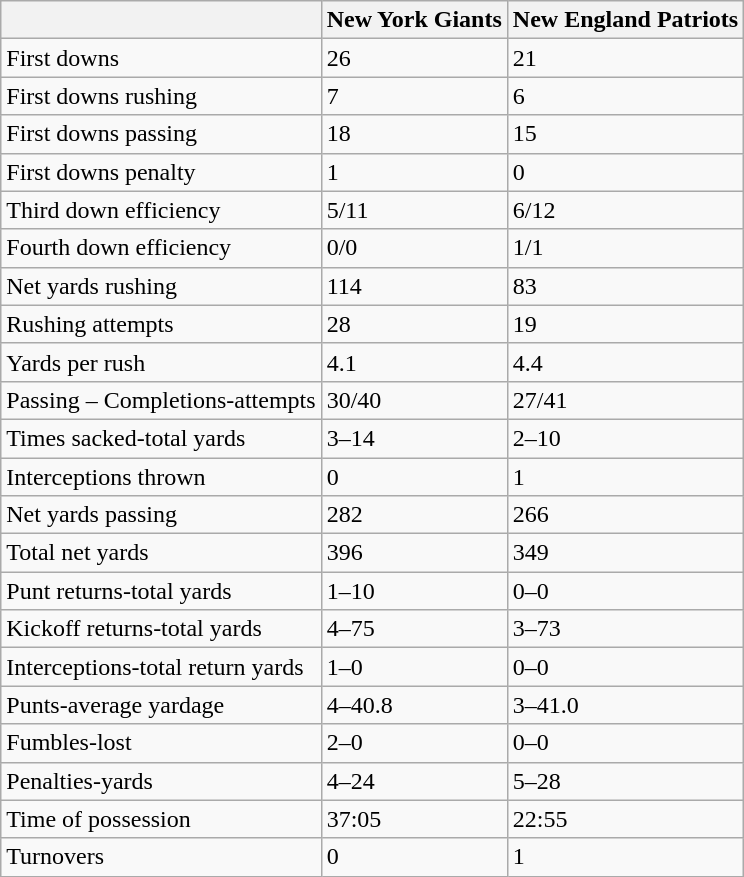<table class="wikitable">
<tr>
<th></th>
<th><strong>New York Giants</strong></th>
<th><strong>New England Patriots</strong></th>
</tr>
<tr>
<td>First downs</td>
<td>26</td>
<td>21</td>
</tr>
<tr>
<td>First downs rushing</td>
<td>7</td>
<td>6</td>
</tr>
<tr>
<td>First downs passing</td>
<td>18</td>
<td>15</td>
</tr>
<tr>
<td>First downs penalty</td>
<td>1</td>
<td>0</td>
</tr>
<tr>
<td>Third down efficiency</td>
<td>5/11</td>
<td>6/12</td>
</tr>
<tr>
<td>Fourth down efficiency</td>
<td>0/0</td>
<td>1/1</td>
</tr>
<tr>
<td>Net yards rushing</td>
<td>114</td>
<td>83</td>
</tr>
<tr>
<td>Rushing attempts</td>
<td>28</td>
<td>19</td>
</tr>
<tr>
<td>Yards per rush</td>
<td>4.1</td>
<td>4.4</td>
</tr>
<tr>
<td>Passing – Completions-attempts</td>
<td>30/40</td>
<td>27/41</td>
</tr>
<tr>
<td>Times sacked-total yards</td>
<td>3–14</td>
<td>2–10</td>
</tr>
<tr>
<td>Interceptions thrown</td>
<td>0</td>
<td>1</td>
</tr>
<tr>
<td>Net yards passing</td>
<td>282</td>
<td>266</td>
</tr>
<tr>
<td>Total net yards</td>
<td>396</td>
<td>349</td>
</tr>
<tr>
<td>Punt returns-total yards</td>
<td>1–10</td>
<td>0–0</td>
</tr>
<tr>
<td>Kickoff returns-total yards</td>
<td>4–75</td>
<td>3–73</td>
</tr>
<tr>
<td>Interceptions-total return yards</td>
<td>1–0</td>
<td>0–0</td>
</tr>
<tr>
<td>Punts-average yardage</td>
<td>4–40.8</td>
<td>3–41.0</td>
</tr>
<tr>
<td>Fumbles-lost</td>
<td>2–0</td>
<td>0–0</td>
</tr>
<tr>
<td>Penalties-yards</td>
<td>4–24</td>
<td>5–28</td>
</tr>
<tr>
<td>Time of possession</td>
<td>37:05</td>
<td>22:55</td>
</tr>
<tr>
<td>Turnovers</td>
<td>0</td>
<td>1</td>
</tr>
</table>
